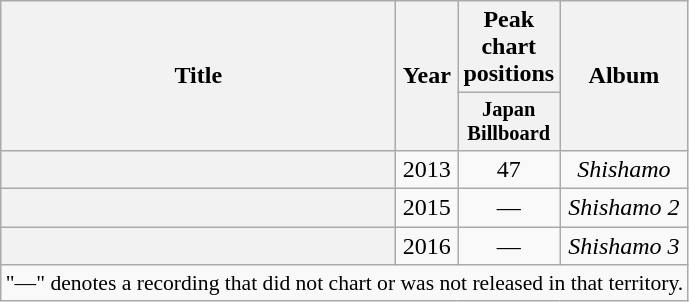<table class="wikitable plainrowheaders" style="text-align:center;">
<tr>
<th scope="col" rowspan="2" style="width:16em;">Title</th>
<th scope="col" rowspan="2">Year</th>
<th scope="col" colspan="1">Peak chart positions</th>
<th scope="col" rowspan="2">Album</th>
</tr>
<tr>
<th style="width:3em;font-size:85%">Japan<br>Billboard<br></th>
</tr>
<tr>
<th scope="row"></th>
<td>2013</td>
<td>47</td>
<td><em>Shishamo</em></td>
</tr>
<tr>
<th scope="row"></th>
<td>2015</td>
<td>—</td>
<td><em>Shishamo 2</em></td>
</tr>
<tr>
<th scope="row"></th>
<td>2016</td>
<td>—</td>
<td><em>Shishamo 3</em></td>
</tr>
<tr>
<td align="center" colspan="4" style="font-size:90%">"—" denotes a recording that did not chart or was not released in that territory.</td>
</tr>
</table>
